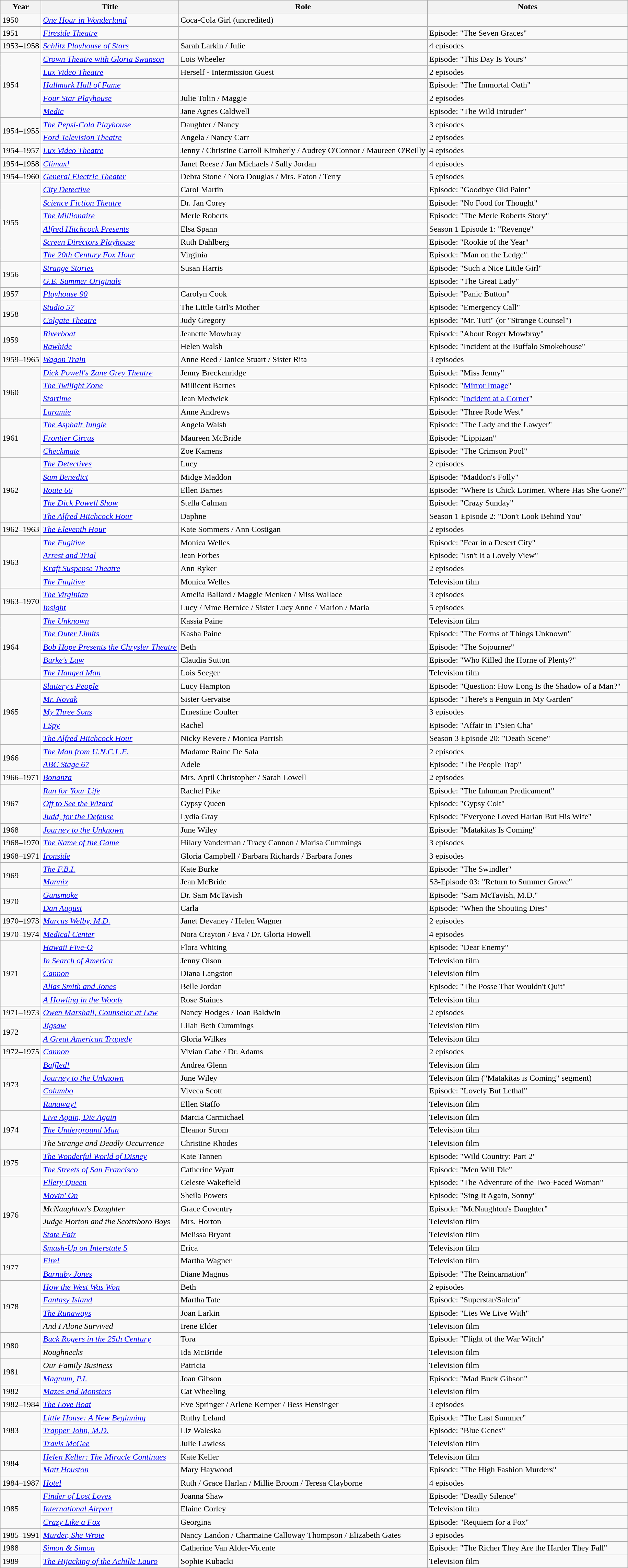<table class="wikitable sortable">
<tr>
<th>Year</th>
<th>Title</th>
<th>Role</th>
<th class="unsortable">Notes</th>
</tr>
<tr>
<td>1950</td>
<td><em><a href='#'>One Hour in Wonderland</a></em></td>
<td>Coca-Cola Girl (uncredited)</td>
<td></td>
</tr>
<tr>
<td>1951</td>
<td><em><a href='#'>Fireside Theatre</a></em></td>
<td></td>
<td>Episode: "The Seven Graces"</td>
</tr>
<tr>
<td>1953–1958</td>
<td><em><a href='#'>Schlitz Playhouse of Stars</a></em></td>
<td>Sarah Larkin / Julie</td>
<td>4 episodes</td>
</tr>
<tr>
<td rowspan="5">1954</td>
<td><em><a href='#'>Crown Theatre with Gloria Swanson</a></em></td>
<td>Lois Wheeler</td>
<td>Episode: "This Day Is Yours"</td>
</tr>
<tr>
<td><em><a href='#'>Lux Video Theatre</a></em></td>
<td>Herself - Intermission Guest</td>
<td>2 episodes</td>
</tr>
<tr>
<td><em><a href='#'>Hallmark Hall of Fame</a></em></td>
<td></td>
<td>Episode: "The Immortal Oath"</td>
</tr>
<tr>
<td><em><a href='#'>Four Star Playhouse</a></em></td>
<td>Julie Tolin / Maggie</td>
<td>2 episodes</td>
</tr>
<tr>
<td><em><a href='#'>Medic</a></em></td>
<td>Jane Agnes Caldwell</td>
<td>Episode: "The Wild Intruder"</td>
</tr>
<tr>
<td rowspan="2">1954–1955</td>
<td><em><a href='#'>The Pepsi-Cola Playhouse</a></em></td>
<td>Daughter / Nancy</td>
<td>3 episodes</td>
</tr>
<tr>
<td><em><a href='#'>Ford Television Theatre</a></em></td>
<td>Angela / Nancy Carr</td>
<td>2 episodes</td>
</tr>
<tr>
<td>1954–1957</td>
<td><em><a href='#'>Lux Video Theatre</a></em></td>
<td>Jenny / Christine Carroll Kimberly / Audrey O'Connor / Maureen O'Reilly</td>
<td>4 episodes</td>
</tr>
<tr>
<td>1954–1958</td>
<td><em><a href='#'>Climax!</a></em></td>
<td>Janet Reese / Jan Michaels / Sally Jordan</td>
<td>4 episodes</td>
</tr>
<tr>
<td>1954–1960</td>
<td><em><a href='#'>General Electric Theater</a></em></td>
<td>Debra Stone / Nora Douglas / Mrs. Eaton / Terry</td>
<td>5 episodes</td>
</tr>
<tr>
<td rowspan="6">1955</td>
<td><em><a href='#'>City Detective</a></em></td>
<td>Carol Martin</td>
<td>Episode: "Goodbye Old Paint"</td>
</tr>
<tr>
<td><em><a href='#'>Science Fiction Theatre</a></em></td>
<td>Dr. Jan Corey</td>
<td>Episode: "No Food for Thought"</td>
</tr>
<tr>
<td><em><a href='#'>The Millionaire</a></em></td>
<td>Merle Roberts</td>
<td>Episode: "The Merle Roberts Story"</td>
</tr>
<tr>
<td><em><a href='#'>Alfred Hitchcock Presents</a></em></td>
<td>Elsa Spann</td>
<td>Season 1 Episode 1: "Revenge"</td>
</tr>
<tr>
<td><em><a href='#'>Screen Directors Playhouse</a></em></td>
<td>Ruth Dahlberg</td>
<td>Episode: "Rookie of the Year"</td>
</tr>
<tr>
<td><em><a href='#'>The 20th Century Fox Hour</a></em></td>
<td>Virginia</td>
<td>Episode: "Man on the Ledge"</td>
</tr>
<tr>
<td rowspan="2">1956</td>
<td><em><a href='#'>Strange Stories</a></em></td>
<td>Susan Harris</td>
<td>Episode: "Such a Nice Little Girl"</td>
</tr>
<tr>
<td><em><a href='#'>G.E. Summer Originals</a></em></td>
<td></td>
<td>Episode: "The Great Lady"</td>
</tr>
<tr>
<td>1957</td>
<td><em><a href='#'>Playhouse 90</a></em></td>
<td>Carolyn Cook</td>
<td>Episode: "Panic Button"</td>
</tr>
<tr>
<td rowspan="2">1958</td>
<td><em><a href='#'>Studio 57</a></em></td>
<td>The Little Girl's Mother</td>
<td>Episode: "Emergency Call"</td>
</tr>
<tr>
<td><em><a href='#'>Colgate Theatre</a></em></td>
<td>Judy Gregory</td>
<td>Episode: "Mr. Tutt" (or "Strange Counsel")</td>
</tr>
<tr>
<td rowspan="2">1959</td>
<td><em><a href='#'>Riverboat</a></em></td>
<td>Jeanette Mowbray</td>
<td>Episode: "About Roger Mowbray"</td>
</tr>
<tr>
<td><em><a href='#'>Rawhide</a></em></td>
<td>Helen Walsh</td>
<td>Episode: "Incident at the Buffalo Smokehouse"</td>
</tr>
<tr>
<td>1959–1965</td>
<td><em><a href='#'>Wagon Train</a></em></td>
<td>Anne Reed / Janice Stuart / Sister Rita</td>
<td>3 episodes</td>
</tr>
<tr>
<td rowspan="4">1960</td>
<td><em><a href='#'>Dick Powell's Zane Grey Theatre</a></em></td>
<td>Jenny Breckenridge</td>
<td>Episode: "Miss Jenny"</td>
</tr>
<tr>
<td><em><a href='#'>The Twilight Zone</a></em></td>
<td>Millicent Barnes</td>
<td>Episode: "<a href='#'>Mirror Image</a>"</td>
</tr>
<tr>
<td><em><a href='#'>Startime</a></em></td>
<td>Jean Medwick</td>
<td>Episode: "<a href='#'>Incident at a Corner</a>"</td>
</tr>
<tr>
<td><em><a href='#'>Laramie</a></em></td>
<td>Anne Andrews</td>
<td>Episode: "Three Rode West"</td>
</tr>
<tr>
<td rowspan="3">1961</td>
<td><em><a href='#'>The Asphalt Jungle</a></em></td>
<td>Angela Walsh</td>
<td>Episode: "The Lady and the Lawyer"</td>
</tr>
<tr>
<td><em><a href='#'>Frontier Circus</a></em></td>
<td>Maureen McBride</td>
<td>Episode: "Lippizan"</td>
</tr>
<tr>
<td><em><a href='#'>Checkmate</a></em></td>
<td>Zoe Kamens</td>
<td>Episode: "The Crimson Pool"</td>
</tr>
<tr>
<td rowspan="5">1962</td>
<td><em><a href='#'>The Detectives</a></em></td>
<td>Lucy</td>
<td>2 episodes</td>
</tr>
<tr>
<td><em><a href='#'>Sam Benedict</a></em></td>
<td>Midge Maddon</td>
<td>Episode: "Maddon's Folly"</td>
</tr>
<tr>
<td><em><a href='#'>Route 66</a></em></td>
<td>Ellen Barnes</td>
<td>Episode: "Where Is Chick Lorimer, Where Has She Gone?"</td>
</tr>
<tr>
<td><em><a href='#'>The Dick Powell Show</a></em></td>
<td>Stella Calman</td>
<td>Episode: "Crazy Sunday"</td>
</tr>
<tr>
<td><em><a href='#'>The Alfred Hitchcock Hour</a></em></td>
<td>Daphne</td>
<td>Season 1 Episode 2: "Don't Look Behind You"</td>
</tr>
<tr>
<td>1962–1963</td>
<td><em><a href='#'>The Eleventh Hour</a></em></td>
<td>Kate Sommers / Ann Costigan</td>
<td>2 episodes</td>
</tr>
<tr>
<td rowspan="4">1963</td>
<td><em><a href='#'>The Fugitive</a></em></td>
<td>Monica Welles</td>
<td>Episode: "Fear in a Desert City"</td>
</tr>
<tr>
<td><em><a href='#'>Arrest and Trial</a></em></td>
<td>Jean Forbes</td>
<td>Episode: "Isn't It a Lovely View"</td>
</tr>
<tr>
<td><em><a href='#'>Kraft Suspense Theatre</a></em></td>
<td>Ann Ryker</td>
<td>2 episodes</td>
</tr>
<tr>
<td><em><a href='#'>The Fugitive</a></em></td>
<td>Monica Welles</td>
<td>Television film</td>
</tr>
<tr>
<td rowspan="2">1963–1970</td>
<td><em><a href='#'>The Virginian</a></em></td>
<td>Amelia Ballard / Maggie Menken / Miss Wallace</td>
<td>3 episodes</td>
</tr>
<tr>
<td><em><a href='#'>Insight</a></em></td>
<td>Lucy / Mme Bernice / Sister Lucy Anne / Marion / Maria</td>
<td>5 episodes</td>
</tr>
<tr>
<td rowspan="5">1964</td>
<td><em><a href='#'>The Unknown</a></em></td>
<td>Kassia Paine</td>
<td>Television film</td>
</tr>
<tr>
<td><em><a href='#'>The Outer Limits</a></em></td>
<td>Kasha Paine</td>
<td>Episode: "The Forms of Things Unknown"</td>
</tr>
<tr>
<td><em><a href='#'>Bob Hope Presents the Chrysler Theatre</a></em></td>
<td>Beth</td>
<td>Episode: "The Sojourner"</td>
</tr>
<tr>
<td><em><a href='#'>Burke's Law</a></em></td>
<td>Claudia Sutton</td>
<td>Episode: "Who Killed the Horne of Plenty?"</td>
</tr>
<tr>
<td><em><a href='#'>The Hanged Man</a></em></td>
<td>Lois Seeger</td>
<td>Television film</td>
</tr>
<tr>
<td rowspan="5">1965</td>
<td><em><a href='#'>Slattery's People</a></em></td>
<td>Lucy Hampton</td>
<td>Episode: "Question: How Long Is the Shadow of a Man?"</td>
</tr>
<tr>
<td><em><a href='#'>Mr. Novak</a></em></td>
<td>Sister Gervaise</td>
<td>Episode: "There's a Penguin in My Garden"</td>
</tr>
<tr>
<td><em><a href='#'>My Three Sons</a></em></td>
<td>Ernestine Coulter</td>
<td>3 episodes</td>
</tr>
<tr>
<td><em><a href='#'>I Spy</a></em></td>
<td>Rachel</td>
<td>Episode: "Affair in T'Sien Cha"</td>
</tr>
<tr>
<td><em><a href='#'>The Alfred Hitchcock Hour</a></em></td>
<td>Nicky Revere / Monica Parrish</td>
<td>Season 3 Episode 20: "Death Scene"</td>
</tr>
<tr>
<td rowspan="2">1966</td>
<td><em><a href='#'>The Man from U.N.C.L.E.</a></em></td>
<td>Madame Raine De Sala</td>
<td>2 episodes</td>
</tr>
<tr>
<td><em><a href='#'>ABC Stage 67</a></em></td>
<td>Adele</td>
<td>Episode: "The People Trap"</td>
</tr>
<tr>
<td>1966–1971</td>
<td><em><a href='#'>Bonanza</a></em></td>
<td>Mrs. April Christopher / Sarah Lowell</td>
<td>2 episodes</td>
</tr>
<tr>
<td rowspan="3">1967</td>
<td><em><a href='#'>Run for Your Life</a></em></td>
<td>Rachel Pike</td>
<td>Episode: "The Inhuman Predicament"</td>
</tr>
<tr>
<td><em><a href='#'>Off to See the Wizard</a></em></td>
<td>Gypsy Queen</td>
<td>Episode: "Gypsy Colt"</td>
</tr>
<tr>
<td><em><a href='#'>Judd, for the Defense</a></em></td>
<td>Lydia Gray</td>
<td>Episode: "Everyone Loved Harlan But His Wife"</td>
</tr>
<tr>
<td>1968</td>
<td><em><a href='#'>Journey to the Unknown</a></em></td>
<td>June Wiley</td>
<td>Episode: "Matakitas Is Coming"</td>
</tr>
<tr>
<td>1968–1970</td>
<td><em><a href='#'>The Name of the Game</a></em></td>
<td>Hilary Vanderman / Tracy Cannon / Marisa Cummings</td>
<td>3 episodes</td>
</tr>
<tr>
<td>1968–1971</td>
<td><em><a href='#'>Ironside</a></em></td>
<td>Gloria Campbell / Barbara Richards / Barbara Jones</td>
<td>3 episodes</td>
</tr>
<tr>
<td rowspan="2">1969</td>
<td><em><a href='#'>The F.B.I.</a></em></td>
<td>Kate Burke</td>
<td>Episode: "The Swindler"</td>
</tr>
<tr>
<td><em><a href='#'>Mannix</a></em></td>
<td>Jean McBride</td>
<td>S3-Episode 03: "Return to Summer Grove"</td>
</tr>
<tr>
<td rowspan="2">1970</td>
<td><em><a href='#'>Gunsmoke</a></em></td>
<td>Dr. Sam McTavish</td>
<td>Episode: "Sam McTavish, M.D."</td>
</tr>
<tr>
<td><em><a href='#'>Dan August</a></em></td>
<td>Carla</td>
<td>Episode: "When the Shouting Dies"</td>
</tr>
<tr>
<td>1970–1973</td>
<td><em><a href='#'>Marcus Welby, M.D.</a></em></td>
<td>Janet Devaney / Helen Wagner</td>
<td>2 episodes</td>
</tr>
<tr>
<td>1970–1974</td>
<td><em><a href='#'>Medical Center</a></em></td>
<td>Nora Crayton / Eva / Dr. Gloria Howell</td>
<td>4 episodes</td>
</tr>
<tr>
<td rowspan="5">1971</td>
<td><em><a href='#'>Hawaii Five-O</a></em></td>
<td>Flora Whiting</td>
<td>Episode: "Dear Enemy"</td>
</tr>
<tr>
<td><em><a href='#'>In Search of America</a></em></td>
<td>Jenny Olson</td>
<td>Television film</td>
</tr>
<tr>
<td><em><a href='#'>Cannon</a></em></td>
<td>Diana Langston</td>
<td>Television film</td>
</tr>
<tr>
<td><em><a href='#'>Alias Smith and Jones</a></em></td>
<td>Belle Jordan</td>
<td>Episode: "The Posse That Wouldn't Quit"</td>
</tr>
<tr>
<td><em><a href='#'>A Howling in the Woods</a></em></td>
<td>Rose Staines</td>
<td>Television film</td>
</tr>
<tr>
<td>1971–1973</td>
<td><em><a href='#'>Owen Marshall, Counselor at Law</a></em></td>
<td>Nancy Hodges / Joan Baldwin</td>
<td>2 episodes</td>
</tr>
<tr>
<td rowspan="2">1972</td>
<td><em><a href='#'>Jigsaw</a></em></td>
<td>Lilah Beth Cummings</td>
<td>Television film</td>
</tr>
<tr>
<td><em><a href='#'>A Great American Tragedy</a></em></td>
<td>Gloria Wilkes</td>
<td>Television film</td>
</tr>
<tr>
<td>1972–1975</td>
<td><em><a href='#'>Cannon</a></em></td>
<td>Vivian Cabe / Dr. Adams</td>
<td>2 episodes</td>
</tr>
<tr>
<td rowspan="4">1973</td>
<td><em><a href='#'>Baffled!</a></em></td>
<td>Andrea Glenn</td>
<td>Television film</td>
</tr>
<tr>
<td><em><a href='#'>Journey to the Unknown</a></em></td>
<td>June Wiley</td>
<td>Television film ("Matakitas is Coming" segment)</td>
</tr>
<tr>
<td><em><a href='#'>Columbo</a></em></td>
<td>Viveca Scott</td>
<td>Episode: "Lovely But Lethal"</td>
</tr>
<tr>
<td><em><a href='#'>Runaway!</a></em></td>
<td>Ellen Staffo</td>
<td>Television film</td>
</tr>
<tr>
<td rowspan="3">1974</td>
<td><em><a href='#'>Live Again, Die Again</a></em></td>
<td>Marcia Carmichael</td>
<td>Television film</td>
</tr>
<tr>
<td><em><a href='#'>The Underground Man</a></em></td>
<td>Eleanor Strom</td>
<td>Television film</td>
</tr>
<tr>
<td><em>The Strange and Deadly Occurrence</em></td>
<td>Christine Rhodes</td>
<td>Television film</td>
</tr>
<tr>
<td rowspan="2">1975</td>
<td><em><a href='#'>The Wonderful World of Disney</a></em></td>
<td>Kate Tannen</td>
<td>Episode: "Wild Country: Part 2"</td>
</tr>
<tr>
<td><em><a href='#'>The Streets of San Francisco</a></em></td>
<td>Catherine Wyatt</td>
<td>Episode: "Men Will Die"</td>
</tr>
<tr>
<td rowspan="6">1976</td>
<td><em><a href='#'>Ellery Queen</a></em></td>
<td>Celeste Wakefield</td>
<td>Episode: "The Adventure of the Two-Faced Woman"</td>
</tr>
<tr>
<td><em><a href='#'>Movin' On</a></em></td>
<td>Sheila Powers</td>
<td>Episode: "Sing It Again, Sonny"</td>
</tr>
<tr>
<td><em>McNaughton's Daughter</em></td>
<td>Grace Coventry</td>
<td>Episode: "McNaughton's Daughter"</td>
</tr>
<tr>
<td><em>Judge Horton and the Scottsboro Boys</em></td>
<td>Mrs. Horton</td>
<td>Television film</td>
</tr>
<tr>
<td><em><a href='#'>State Fair</a></em></td>
<td>Melissa Bryant</td>
<td>Television film</td>
</tr>
<tr>
<td><em><a href='#'>Smash-Up on Interstate 5</a></em></td>
<td>Erica</td>
<td>Television film</td>
</tr>
<tr>
<td rowspan="2">1977</td>
<td><em><a href='#'>Fire!</a></em></td>
<td>Martha Wagner</td>
<td>Television film</td>
</tr>
<tr>
<td><em><a href='#'>Barnaby Jones</a></em></td>
<td>Diane Magnus</td>
<td>Episode: "The Reincarnation"</td>
</tr>
<tr>
<td rowspan="4">1978</td>
<td><em><a href='#'>How the West Was Won</a></em></td>
<td>Beth</td>
<td>2 episodes</td>
</tr>
<tr>
<td><em><a href='#'>Fantasy Island</a></em></td>
<td>Martha Tate</td>
<td>Episode: "Superstar/Salem"</td>
</tr>
<tr>
<td><em><a href='#'>The Runaways</a></em></td>
<td>Joan Larkin</td>
<td>Episode: "Lies We Live With"</td>
</tr>
<tr>
<td><em>And I Alone Survived</em></td>
<td>Irene Elder</td>
<td>Television film</td>
</tr>
<tr>
<td rowspan="2">1980</td>
<td><em><a href='#'>Buck Rogers in the 25th Century</a></em></td>
<td>Tora</td>
<td>Episode: "Flight of the War Witch"</td>
</tr>
<tr>
<td><em>Roughnecks</em></td>
<td>Ida McBride</td>
<td>Television film</td>
</tr>
<tr>
<td rowspan="2">1981</td>
<td><em>Our Family Business</em></td>
<td>Patricia</td>
<td>Television film</td>
</tr>
<tr>
<td><em><a href='#'>Magnum, P.I.</a></em></td>
<td>Joan Gibson</td>
<td>Episode: "Mad Buck Gibson"</td>
</tr>
<tr>
<td>1982</td>
<td><em><a href='#'>Mazes and Monsters</a></em></td>
<td>Cat Wheeling</td>
<td>Television film</td>
</tr>
<tr>
<td>1982–1984</td>
<td><em><a href='#'>The Love Boat</a></em></td>
<td>Eve Springer / Arlene Kemper / Bess Hensinger</td>
<td>3 episodes</td>
</tr>
<tr>
<td rowspan="3">1983</td>
<td><em><a href='#'>Little House: A New Beginning</a></em></td>
<td>Ruthy Leland</td>
<td>Episode: "The Last Summer"</td>
</tr>
<tr>
<td><em><a href='#'>Trapper John, M.D.</a></em></td>
<td>Liz Waleska</td>
<td>Episode: "Blue Genes"</td>
</tr>
<tr>
<td><em><a href='#'>Travis McGee</a></em></td>
<td>Julie Lawless</td>
<td>Television film</td>
</tr>
<tr>
<td rowspan="2">1984</td>
<td><em><a href='#'>Helen Keller: The Miracle Continues</a></em></td>
<td>Kate Keller</td>
<td>Television film</td>
</tr>
<tr>
<td><em><a href='#'>Matt Houston</a></em></td>
<td>Mary Haywood</td>
<td>Episode: "The High Fashion Murders"</td>
</tr>
<tr>
<td>1984–1987</td>
<td><em><a href='#'>Hotel</a></em></td>
<td>Ruth / Grace Harlan / Millie Broom / Teresa Clayborne</td>
<td>4 episodes</td>
</tr>
<tr>
<td rowspan="3">1985</td>
<td><em><a href='#'>Finder of Lost Loves</a></em></td>
<td>Joanna Shaw</td>
<td>Episode: "Deadly Silence"</td>
</tr>
<tr>
<td><em><a href='#'>International Airport</a></em></td>
<td>Elaine Corley</td>
<td>Television film</td>
</tr>
<tr>
<td><em><a href='#'>Crazy Like a Fox</a></em></td>
<td>Georgina</td>
<td>Episode: "Requiem for a Fox"</td>
</tr>
<tr>
<td>1985–1991</td>
<td><em><a href='#'>Murder, She Wrote</a></em></td>
<td>Nancy Landon / Charmaine Calloway Thompson / Elizabeth Gates</td>
<td>3 episodes</td>
</tr>
<tr>
<td>1988</td>
<td><em><a href='#'>Simon & Simon</a></em></td>
<td>Catherine Van Alder-Vicente</td>
<td>Episode: "The Richer They Are the Harder They Fall"</td>
</tr>
<tr>
<td>1989</td>
<td><em><a href='#'>The Hijacking of the Achille Lauro</a></em></td>
<td>Sophie Kubacki</td>
<td>Television film</td>
</tr>
</table>
